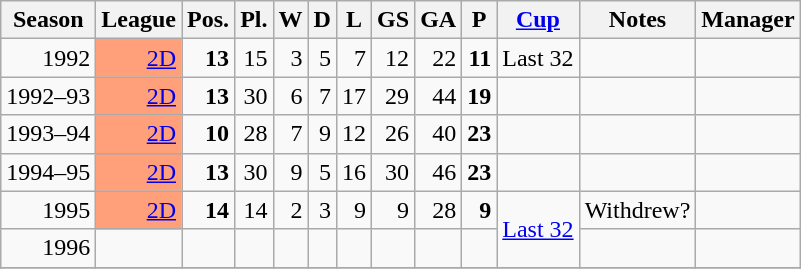<table class="wikitable">
<tr>
<th>Season</th>
<th>League</th>
<th>Pos.</th>
<th>Pl.</th>
<th>W</th>
<th>D</th>
<th>L</th>
<th>GS</th>
<th>GA</th>
<th>P</th>
<th><a href='#'>Cup</a></th>
<th>Notes</th>
<th>Manager</th>
</tr>
<tr>
<td align=right>1992</td>
<td align=right bgcolor=#ffa07a><a href='#'>2D</a></td>
<td align=right><strong>13</strong></td>
<td align=right>15</td>
<td align=right>3</td>
<td align=right>5</td>
<td align=right>7</td>
<td align=right>12</td>
<td align=right>22</td>
<td align=right><strong>11</strong></td>
<td align=right>Last 32</td>
<td></td>
<td></td>
</tr>
<tr>
<td align=right>1992–93</td>
<td align=right bgcolor=#ffa07a><a href='#'>2D</a></td>
<td align=right><strong>13</strong></td>
<td align=right>30</td>
<td align=right>6</td>
<td align=right>7</td>
<td align=right>17</td>
<td align=right>29</td>
<td align=right>44</td>
<td align=right><strong>19</strong></td>
<td align=right></td>
<td></td>
<td></td>
</tr>
<tr>
<td align=right>1993–94</td>
<td align=right bgcolor=#ffa07a><a href='#'>2D</a></td>
<td align=right><strong>10</strong></td>
<td align=right>28</td>
<td align=right>7</td>
<td align=right>9</td>
<td align=right>12</td>
<td align=right>26</td>
<td align=right>40</td>
<td align=right><strong>23</strong></td>
<td align=right></td>
<td></td>
<td></td>
</tr>
<tr>
<td align=right>1994–95</td>
<td align=right bgcolor=#ffa07a><a href='#'>2D</a></td>
<td align=right><strong>13</strong></td>
<td align=right>30</td>
<td align=right>9</td>
<td align=right>5</td>
<td align=right>16</td>
<td align=right>30</td>
<td align=right>46</td>
<td align=right><strong>23</strong></td>
<td align=right></td>
<td></td>
<td></td>
</tr>
<tr>
<td align=right>1995</td>
<td align=right bgcolor=#ffa07a><a href='#'>2D</a></td>
<td align=right><strong>14</strong></td>
<td align=right>14</td>
<td align=right>2</td>
<td align=right>3</td>
<td align=right>9</td>
<td align=right>9</td>
<td align=right>28</td>
<td align=right><strong>9</strong></td>
<td align=right rowspan=2><a href='#'>Last 32</a></td>
<td align=right>Withdrew?</td>
<td></td>
</tr>
<tr>
<td align=right>1996</td>
<td align=right></td>
<td align=right></td>
<td align=right></td>
<td align=right></td>
<td align=right></td>
<td align=right></td>
<td align=right></td>
<td align=right></td>
<td align=right></td>
<td></td>
<td></td>
</tr>
<tr>
</tr>
</table>
